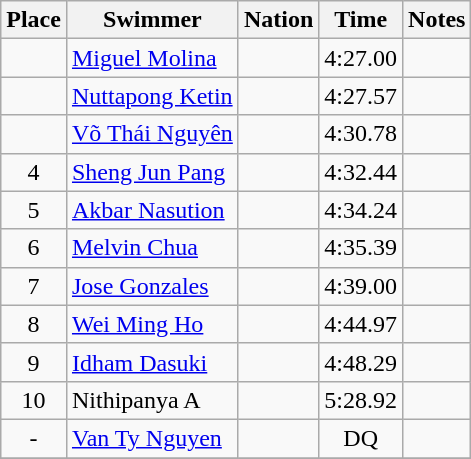<table class="wikitable sortable" style="text-align:center">
<tr>
<th>Place</th>
<th>Swimmer</th>
<th>Nation</th>
<th>Time</th>
<th>Notes</th>
</tr>
<tr>
<td></td>
<td align=left><a href='#'>Miguel Molina</a></td>
<td align=left></td>
<td>4:27.00</td>
<td></td>
</tr>
<tr>
<td></td>
<td align=left><a href='#'>Nuttapong Ketin</a></td>
<td align=left></td>
<td>4:27.57</td>
<td></td>
</tr>
<tr>
<td></td>
<td align=left><a href='#'>Võ Thái Nguyên</a></td>
<td align=left></td>
<td>4:30.78</td>
<td></td>
</tr>
<tr>
<td>4</td>
<td align=left><a href='#'>Sheng Jun Pang</a></td>
<td align=left></td>
<td>4:32.44</td>
<td></td>
</tr>
<tr>
<td>5</td>
<td align=left><a href='#'>Akbar Nasution</a></td>
<td align=left></td>
<td>4:34.24</td>
<td></td>
</tr>
<tr>
<td>6</td>
<td align=left><a href='#'>Melvin Chua</a></td>
<td align=left></td>
<td>4:35.39</td>
<td></td>
</tr>
<tr>
<td>7</td>
<td align=left><a href='#'>Jose Gonzales</a></td>
<td align=left></td>
<td>4:39.00</td>
<td></td>
</tr>
<tr>
<td>8</td>
<td align=left><a href='#'>Wei Ming Ho</a></td>
<td align=left></td>
<td>4:44.97</td>
<td></td>
</tr>
<tr>
<td>9</td>
<td align=left><a href='#'>Idham Dasuki</a></td>
<td align=left></td>
<td>4:48.29</td>
<td></td>
</tr>
<tr>
<td>10</td>
<td align=left>Nithipanya A</td>
<td align=left></td>
<td>5:28.92</td>
<td></td>
</tr>
<tr>
<td>-</td>
<td align=left><a href='#'>Van Ty Nguyen</a></td>
<td align=left></td>
<td>DQ</td>
<td></td>
</tr>
<tr>
</tr>
</table>
